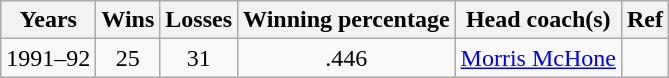<table class="wikitable" style="text-align:center;">
<tr>
<th>Years</th>
<th>Wins</th>
<th>Losses</th>
<th>Winning percentage</th>
<th>Head coach(s)</th>
<th>Ref</th>
</tr>
<tr>
<td>1991–92</td>
<td>25</td>
<td>31</td>
<td>.446</td>
<td><a href='#'>Morris McHone</a></td>
<td></td>
</tr>
</table>
